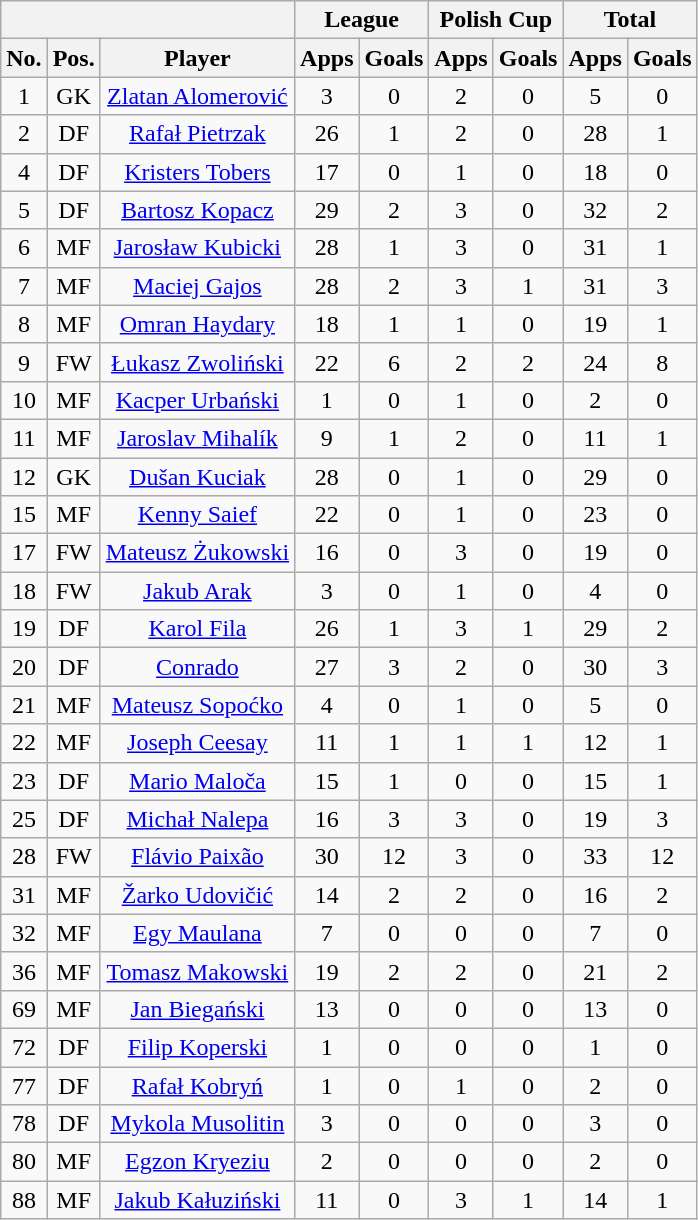<table class="wikitable" style="text-align: center">
<tr>
<th colspan="3"></th>
<th colspan="2">League</th>
<th colspan="2">Polish Cup</th>
<th colspan="2">Total</th>
</tr>
<tr>
<th>No.</th>
<th>Pos.</th>
<th>Player</th>
<th>Apps</th>
<th>Goals</th>
<th>Apps</th>
<th>Goals</th>
<th>Apps</th>
<th>Goals</th>
</tr>
<tr>
<td>1</td>
<td>GK</td>
<td><a href='#'>Zlatan Alomerović</a></td>
<td>3</td>
<td>0</td>
<td>2</td>
<td>0</td>
<td>5</td>
<td>0</td>
</tr>
<tr>
<td>2</td>
<td>DF</td>
<td><a href='#'>Rafał Pietrzak</a></td>
<td>26</td>
<td>1</td>
<td>2</td>
<td>0</td>
<td>28</td>
<td>1</td>
</tr>
<tr>
<td>4</td>
<td>DF</td>
<td><a href='#'>Kristers Tobers</a></td>
<td>17</td>
<td>0</td>
<td>1</td>
<td>0</td>
<td>18</td>
<td>0</td>
</tr>
<tr>
<td>5</td>
<td>DF</td>
<td><a href='#'>Bartosz Kopacz</a></td>
<td>29</td>
<td>2</td>
<td>3</td>
<td>0</td>
<td>32</td>
<td>2</td>
</tr>
<tr>
<td>6</td>
<td>MF</td>
<td><a href='#'>Jarosław Kubicki</a></td>
<td>28</td>
<td>1</td>
<td>3</td>
<td>0</td>
<td>31</td>
<td>1</td>
</tr>
<tr>
<td>7</td>
<td>MF</td>
<td><a href='#'>Maciej Gajos</a></td>
<td>28</td>
<td>2</td>
<td>3</td>
<td>1</td>
<td>31</td>
<td>3</td>
</tr>
<tr>
<td>8</td>
<td>MF</td>
<td><a href='#'>Omran Haydary</a></td>
<td>18</td>
<td>1</td>
<td>1</td>
<td>0</td>
<td>19</td>
<td>1</td>
</tr>
<tr>
<td>9</td>
<td>FW</td>
<td><a href='#'>Łukasz Zwoliński</a></td>
<td>22</td>
<td>6</td>
<td>2</td>
<td>2</td>
<td>24</td>
<td>8</td>
</tr>
<tr>
<td>10</td>
<td>MF</td>
<td><a href='#'>Kacper Urbański</a></td>
<td>1</td>
<td>0</td>
<td>1</td>
<td>0</td>
<td>2</td>
<td>0</td>
</tr>
<tr>
<td>11</td>
<td>MF</td>
<td><a href='#'>Jaroslav Mihalík</a></td>
<td>9</td>
<td>1</td>
<td>2</td>
<td>0</td>
<td>11</td>
<td>1</td>
</tr>
<tr>
<td>12</td>
<td>GK</td>
<td><a href='#'>Dušan Kuciak</a></td>
<td>28</td>
<td>0</td>
<td>1</td>
<td>0</td>
<td>29</td>
<td>0</td>
</tr>
<tr>
<td>15</td>
<td>MF</td>
<td><a href='#'>Kenny Saief</a></td>
<td>22</td>
<td>0</td>
<td>1</td>
<td>0</td>
<td>23</td>
<td>0</td>
</tr>
<tr>
<td>17</td>
<td>FW</td>
<td><a href='#'>Mateusz Żukowski</a></td>
<td>16</td>
<td>0</td>
<td>3</td>
<td>0</td>
<td>19</td>
<td>0</td>
</tr>
<tr>
<td>18</td>
<td>FW</td>
<td><a href='#'>Jakub Arak</a></td>
<td>3</td>
<td>0</td>
<td>1</td>
<td>0</td>
<td>4</td>
<td>0</td>
</tr>
<tr>
<td>19</td>
<td>DF</td>
<td><a href='#'>Karol Fila</a></td>
<td>26</td>
<td>1</td>
<td>3</td>
<td>1</td>
<td>29</td>
<td>2</td>
</tr>
<tr>
<td>20</td>
<td>DF</td>
<td><a href='#'>Conrado</a></td>
<td>27</td>
<td>3</td>
<td>2</td>
<td>0</td>
<td>30</td>
<td>3</td>
</tr>
<tr>
<td>21</td>
<td>MF</td>
<td><a href='#'>Mateusz Sopoćko</a></td>
<td>4</td>
<td>0</td>
<td>1</td>
<td>0</td>
<td>5</td>
<td>0</td>
</tr>
<tr>
<td>22</td>
<td>MF</td>
<td><a href='#'>Joseph Ceesay</a></td>
<td>11</td>
<td>1</td>
<td>1</td>
<td>1</td>
<td>12</td>
<td>1</td>
</tr>
<tr>
<td>23</td>
<td>DF</td>
<td><a href='#'>Mario Maloča</a></td>
<td>15</td>
<td>1</td>
<td>0</td>
<td>0</td>
<td>15</td>
<td>1</td>
</tr>
<tr>
<td>25</td>
<td>DF</td>
<td><a href='#'>Michał Nalepa</a></td>
<td>16</td>
<td>3</td>
<td>3</td>
<td>0</td>
<td>19</td>
<td>3</td>
</tr>
<tr>
<td>28</td>
<td>FW</td>
<td><a href='#'>Flávio Paixão</a></td>
<td>30</td>
<td>12</td>
<td>3</td>
<td>0</td>
<td>33</td>
<td>12</td>
</tr>
<tr>
<td>31</td>
<td>MF</td>
<td><a href='#'>Žarko Udovičić</a></td>
<td>14</td>
<td>2</td>
<td>2</td>
<td>0</td>
<td>16</td>
<td>2</td>
</tr>
<tr>
<td>32</td>
<td>MF</td>
<td><a href='#'>Egy Maulana</a></td>
<td>7</td>
<td>0</td>
<td>0</td>
<td>0</td>
<td>7</td>
<td>0</td>
</tr>
<tr>
<td>36</td>
<td>MF</td>
<td><a href='#'>Tomasz Makowski</a></td>
<td>19</td>
<td>2</td>
<td>2</td>
<td>0</td>
<td>21</td>
<td>2</td>
</tr>
<tr>
<td>69</td>
<td>MF</td>
<td><a href='#'>Jan Biegański</a></td>
<td>13</td>
<td>0</td>
<td>0</td>
<td>0</td>
<td>13</td>
<td>0</td>
</tr>
<tr>
<td>72</td>
<td>DF</td>
<td><a href='#'>Filip Koperski</a></td>
<td>1</td>
<td>0</td>
<td>0</td>
<td>0</td>
<td>1</td>
<td>0</td>
</tr>
<tr>
<td>77</td>
<td>DF</td>
<td><a href='#'>Rafał Kobryń</a></td>
<td>1</td>
<td>0</td>
<td>1</td>
<td>0</td>
<td>2</td>
<td>0</td>
</tr>
<tr>
<td>78</td>
<td>DF</td>
<td><a href='#'>Mykola Musolitin</a></td>
<td>3</td>
<td>0</td>
<td>0</td>
<td>0</td>
<td>3</td>
<td>0</td>
</tr>
<tr>
<td>80</td>
<td>MF</td>
<td><a href='#'>Egzon Kryeziu</a></td>
<td>2</td>
<td>0</td>
<td>0</td>
<td>0</td>
<td>2</td>
<td>0</td>
</tr>
<tr>
<td>88</td>
<td>MF</td>
<td><a href='#'>Jakub Kałuziński</a></td>
<td>11</td>
<td>0</td>
<td>3</td>
<td>1</td>
<td>14</td>
<td>1</td>
</tr>
</table>
